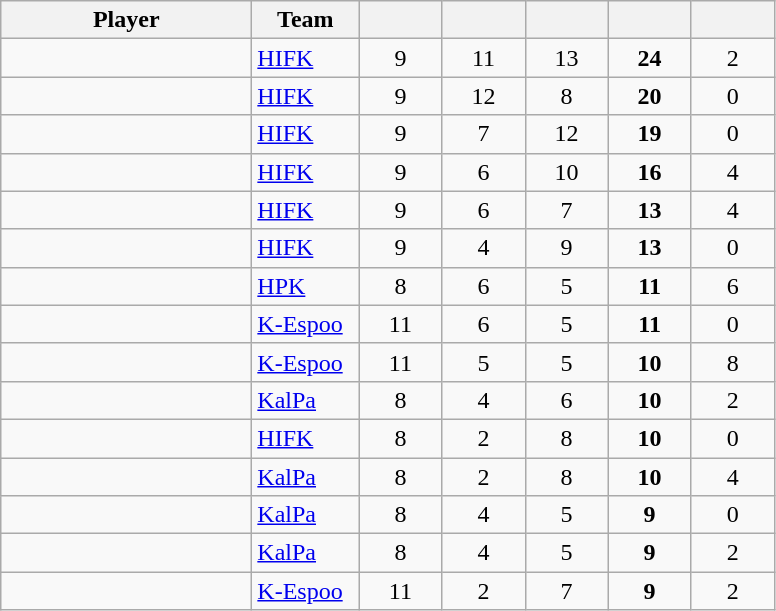<table class="wikitable sortable" style="text-align: center">
<tr>
<th style="width: 10em;">Player</th>
<th style="width: 4em;">Team</th>
<th style="width: 3em;"></th>
<th style="width: 3em;"></th>
<th style="width: 3em;"></th>
<th style="width: 3em;"></th>
<th style="width: 3em;"></th>
</tr>
<tr>
<td align="left"></td>
<td align="left"><a href='#'>HIFK</a></td>
<td>9</td>
<td>11</td>
<td>13</td>
<td><strong>24</strong></td>
<td>2</td>
</tr>
<tr>
<td align="left"></td>
<td align="left"><a href='#'>HIFK</a></td>
<td>9</td>
<td>12</td>
<td>8</td>
<td><strong>20</strong></td>
<td>0</td>
</tr>
<tr>
<td align="left"></td>
<td align="left"><a href='#'>HIFK</a></td>
<td>9</td>
<td>7</td>
<td>12</td>
<td><strong>19</strong></td>
<td>0</td>
</tr>
<tr>
<td align="left"></td>
<td align="left"><a href='#'>HIFK</a></td>
<td>9</td>
<td>6</td>
<td>10</td>
<td><strong>16</strong></td>
<td>4</td>
</tr>
<tr>
<td align="left"></td>
<td align="left"><a href='#'>HIFK</a></td>
<td>9</td>
<td>6</td>
<td>7</td>
<td><strong>13</strong></td>
<td>4</td>
</tr>
<tr>
<td align="left"></td>
<td align="left"><a href='#'>HIFK</a></td>
<td>9</td>
<td>4</td>
<td>9</td>
<td><strong>13</strong></td>
<td>0</td>
</tr>
<tr>
<td align="left"></td>
<td align="left"><a href='#'>HPK</a></td>
<td>8</td>
<td>6</td>
<td>5</td>
<td><strong>11</strong></td>
<td>6</td>
</tr>
<tr>
<td align="left"></td>
<td align="left"><a href='#'>K-Espoo</a></td>
<td>11</td>
<td>6</td>
<td>5</td>
<td><strong>11</strong></td>
<td>0</td>
</tr>
<tr>
<td align="left"></td>
<td align="left"><a href='#'>K-Espoo</a></td>
<td>11</td>
<td>5</td>
<td>5</td>
<td><strong>10</strong></td>
<td>8</td>
</tr>
<tr>
<td align="left"></td>
<td align="left"><a href='#'>KalPa</a></td>
<td>8</td>
<td>4</td>
<td>6</td>
<td><strong>10</strong></td>
<td>2</td>
</tr>
<tr>
<td align="left"></td>
<td align="left"><a href='#'>HIFK</a></td>
<td>8</td>
<td>2</td>
<td>8</td>
<td><strong>10</strong></td>
<td>0</td>
</tr>
<tr>
<td align="left"></td>
<td align="left"><a href='#'>KalPa</a></td>
<td>8</td>
<td>2</td>
<td>8</td>
<td><strong>10</strong></td>
<td>4</td>
</tr>
<tr>
<td align="left"></td>
<td align="left"><a href='#'>KalPa</a></td>
<td>8</td>
<td>4</td>
<td>5</td>
<td><strong>9</strong></td>
<td>0</td>
</tr>
<tr>
<td align="left"></td>
<td align="left"><a href='#'>KalPa</a></td>
<td>8</td>
<td>4</td>
<td>5</td>
<td><strong>9</strong></td>
<td>2</td>
</tr>
<tr>
<td align="left"></td>
<td align="left"><a href='#'>K-Espoo</a></td>
<td>11</td>
<td>2</td>
<td>7</td>
<td><strong>9</strong></td>
<td>2</td>
</tr>
</table>
